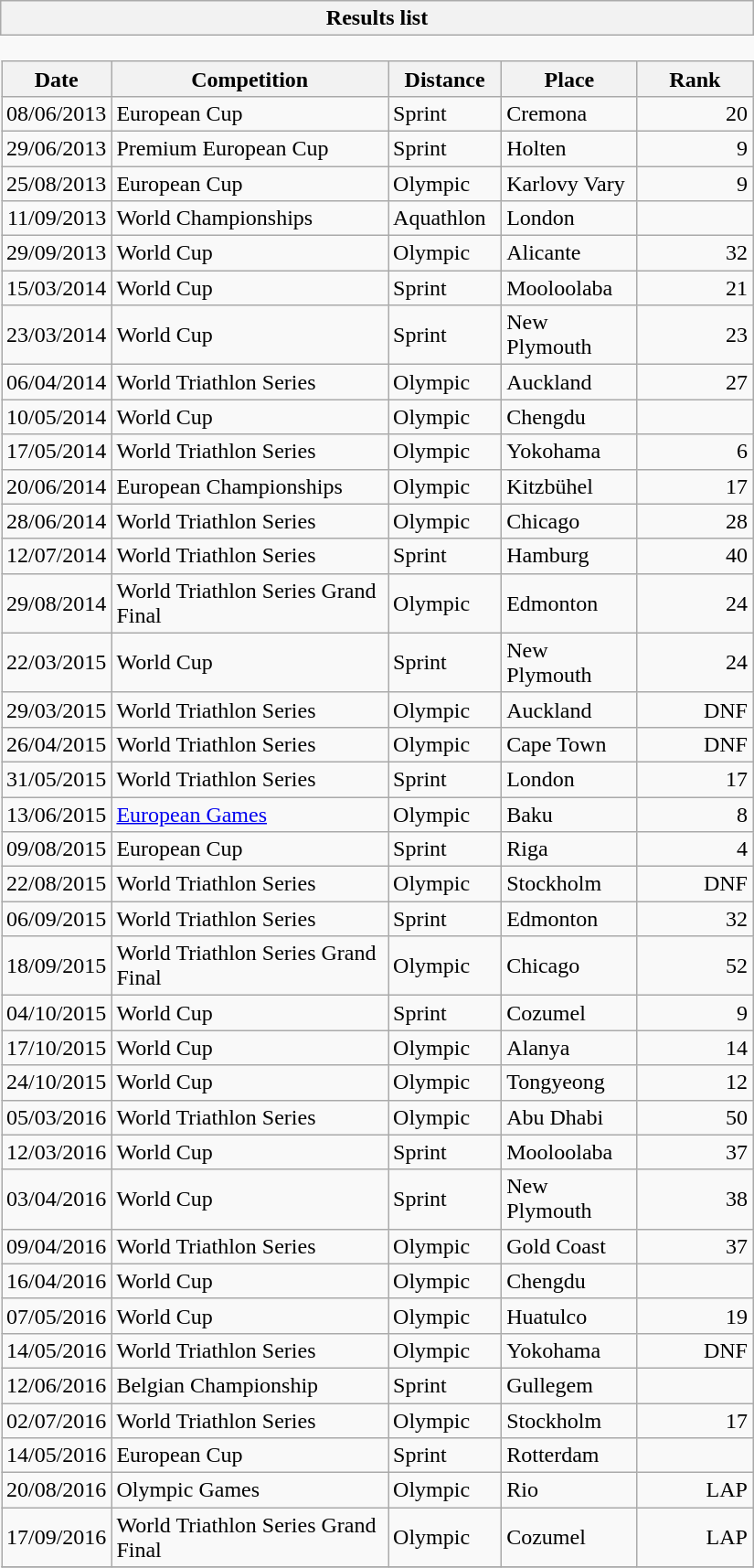<table class="wikitable collapsible" style="border:none; width:550px;">
<tr>
<th>Results list</th>
</tr>
<tr>
<td style="padding:0; border:none;"><br><table class="wikitable sortable" style="margin:0; width:100%;">
<tr>
<th>Date</th>
<th style="width:250px">Competition</th>
<th style="width:80px">Distance</th>
<th style="width:100px">Place</th>
<th style="width:100px">Rank</th>
</tr>
<tr>
<td style="text-align:right">08/06/2013</td>
<td>European Cup</td>
<td>Sprint</td>
<td>Cremona</td>
<td style="text-align:right">20</td>
</tr>
<tr>
<td style="text-align:right">29/06/2013</td>
<td>Premium European Cup</td>
<td>Sprint</td>
<td>Holten</td>
<td style="text-align:right">9</td>
</tr>
<tr>
<td style="text-align:right">25/08/2013</td>
<td>European Cup</td>
<td>Olympic</td>
<td>Karlovy Vary</td>
<td style="text-align:right">9</td>
</tr>
<tr>
<td style="text-align:right">11/09/2013</td>
<td>World Championships</td>
<td>Aquathlon</td>
<td>London</td>
<td style="text-align:right"></td>
</tr>
<tr>
<td style="text-align:right">29/09/2013</td>
<td>World Cup</td>
<td>Olympic</td>
<td>Alicante</td>
<td style="text-align:right">32</td>
</tr>
<tr>
<td style="text-align:right">15/03/2014</td>
<td>World Cup</td>
<td>Sprint</td>
<td>Mooloolaba</td>
<td style="text-align:right">21</td>
</tr>
<tr>
<td style="text-align:right">23/03/2014</td>
<td>World Cup</td>
<td>Sprint</td>
<td>New Plymouth</td>
<td style="text-align:right">23</td>
</tr>
<tr>
<td style="text-align:right">06/04/2014</td>
<td>World Triathlon Series</td>
<td>Olympic</td>
<td>Auckland</td>
<td style="text-align:right">27</td>
</tr>
<tr>
<td style="text-align:right">10/05/2014</td>
<td>World Cup</td>
<td>Olympic</td>
<td>Chengdu</td>
<td style="text-align:right"></td>
</tr>
<tr>
<td style="text-align:right">17/05/2014</td>
<td>World Triathlon Series</td>
<td>Olympic</td>
<td>Yokohama</td>
<td style="text-align:right">6</td>
</tr>
<tr>
<td style="text-align:right">20/06/2014</td>
<td>European Championships</td>
<td>Olympic</td>
<td>Kitzbühel</td>
<td style="text-align:right">17</td>
</tr>
<tr>
<td style="text-align:right">28/06/2014</td>
<td>World Triathlon Series</td>
<td>Olympic</td>
<td>Chicago</td>
<td style="text-align:right">28</td>
</tr>
<tr>
<td style="text-align:right">12/07/2014</td>
<td>World Triathlon Series</td>
<td>Sprint</td>
<td>Hamburg</td>
<td style="text-align:right">40</td>
</tr>
<tr>
<td style="text-align:right">29/08/2014</td>
<td>World Triathlon Series Grand Final</td>
<td>Olympic</td>
<td>Edmonton</td>
<td style="text-align:right">24</td>
</tr>
<tr>
<td style="text-align:right">22/03/2015</td>
<td>World Cup</td>
<td>Sprint</td>
<td>New Plymouth</td>
<td style="text-align:right">24</td>
</tr>
<tr>
<td style="text-align:right">29/03/2015</td>
<td>World Triathlon Series</td>
<td>Olympic</td>
<td>Auckland</td>
<td style="text-align:right">DNF</td>
</tr>
<tr>
<td style="text-align:right">26/04/2015</td>
<td>World Triathlon Series</td>
<td>Olympic</td>
<td>Cape Town</td>
<td style="text-align:right">DNF</td>
</tr>
<tr>
<td style="text-align:right">31/05/2015</td>
<td>World Triathlon Series</td>
<td>Sprint</td>
<td>London</td>
<td style="text-align:right">17</td>
</tr>
<tr>
<td style="text-align:right">13/06/2015</td>
<td><a href='#'>European Games</a></td>
<td>Olympic</td>
<td>Baku</td>
<td style="text-align:right">8</td>
</tr>
<tr>
<td style="text-align:right">09/08/2015</td>
<td>European Cup</td>
<td>Sprint</td>
<td>Riga</td>
<td style="text-align:right">4</td>
</tr>
<tr>
<td style="text-align:right">22/08/2015</td>
<td>World Triathlon Series</td>
<td>Olympic</td>
<td>Stockholm</td>
<td style="text-align:right">DNF</td>
</tr>
<tr>
<td style="text-align:right">06/09/2015</td>
<td>World Triathlon Series</td>
<td>Sprint</td>
<td>Edmonton</td>
<td style="text-align:right">32</td>
</tr>
<tr>
<td style="text-align:right">18/09/2015</td>
<td>World Triathlon Series Grand Final</td>
<td>Olympic</td>
<td>Chicago</td>
<td style="text-align:right">52</td>
</tr>
<tr>
<td style="text-align:right">04/10/2015</td>
<td>World Cup</td>
<td>Sprint</td>
<td>Cozumel</td>
<td style="text-align:right">9</td>
</tr>
<tr>
<td style="text-align:right">17/10/2015</td>
<td>World Cup</td>
<td>Olympic</td>
<td>Alanya</td>
<td style="text-align:right">14</td>
</tr>
<tr>
<td style="text-align:right">24/10/2015</td>
<td>World Cup</td>
<td>Olympic</td>
<td>Tongyeong</td>
<td style="text-align:right">12</td>
</tr>
<tr>
<td style="text-align:right">05/03/2016</td>
<td>World Triathlon Series</td>
<td>Olympic</td>
<td>Abu Dhabi</td>
<td style="text-align:right">50</td>
</tr>
<tr>
<td style="text-align:right">12/03/2016</td>
<td>World Cup</td>
<td>Sprint</td>
<td>Mooloolaba</td>
<td style="text-align:right">37</td>
</tr>
<tr>
<td style="text-align:right">03/04/2016</td>
<td>World Cup</td>
<td>Sprint</td>
<td>New Plymouth</td>
<td style="text-align:right">38</td>
</tr>
<tr>
<td style="text-align:right">09/04/2016</td>
<td>World Triathlon Series</td>
<td>Olympic</td>
<td>Gold Coast</td>
<td style="text-align:right">37</td>
</tr>
<tr>
<td style="text-align:right">16/04/2016</td>
<td>World Cup</td>
<td>Olympic</td>
<td>Chengdu</td>
<td style="text-align:right"></td>
</tr>
<tr>
<td style="text-align:right">07/05/2016</td>
<td>World Cup</td>
<td>Olympic</td>
<td>Huatulco</td>
<td style="text-align:right">19</td>
</tr>
<tr>
<td style="text-align:right">14/05/2016</td>
<td>World Triathlon Series</td>
<td>Olympic</td>
<td>Yokohama</td>
<td style="text-align:right">DNF</td>
</tr>
<tr>
<td style="text-align:right">12/06/2016</td>
<td>Belgian Championship</td>
<td>Sprint</td>
<td>Gullegem</td>
<td style="text-align:right"> </td>
</tr>
<tr>
<td style="text-align:right">02/07/2016</td>
<td>World Triathlon Series</td>
<td>Olympic</td>
<td>Stockholm</td>
<td style="text-align:right">17</td>
</tr>
<tr>
<td style="text-align:right">14/05/2016</td>
<td>European Cup</td>
<td>Sprint</td>
<td>Rotterdam</td>
<td style="text-align:right"></td>
</tr>
<tr>
<td style="text-align:right">20/08/2016</td>
<td>Olympic Games</td>
<td>Olympic</td>
<td>Rio</td>
<td style="text-align:right">LAP</td>
</tr>
<tr>
<td style="text-align:right">17/09/2016</td>
<td>World Triathlon Series Grand Final</td>
<td>Olympic</td>
<td>Cozumel</td>
<td style="text-align:right">LAP</td>
</tr>
<tr>
</tr>
</table>
</td>
</tr>
</table>
